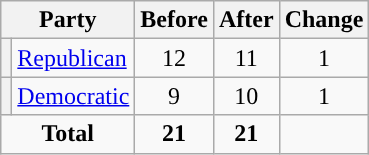<table class="wikitable" style="text-align:center;">
<tr>
<th colspan="2">Party</th>
<th>Before</th>
<th>After</th>
<th>Change</th>
</tr>
<tr>
<th style="background-color:"></th>
<td style="text-align:left;"><a href='#'>Republican</a></td>
<td>12</td>
<td>11</td>
<td> 1</td>
</tr>
<tr>
<th style="background-color:"></th>
<td style="text-align:left;"><a href='#'>Democratic</a></td>
<td>9</td>
<td>10</td>
<td> 1</td>
</tr>
<tr>
<td colspan="2"><strong>Total</strong></td>
<td><strong>21</strong></td>
<td><strong>21</strong></td>
<td></td>
</tr>
</table>
